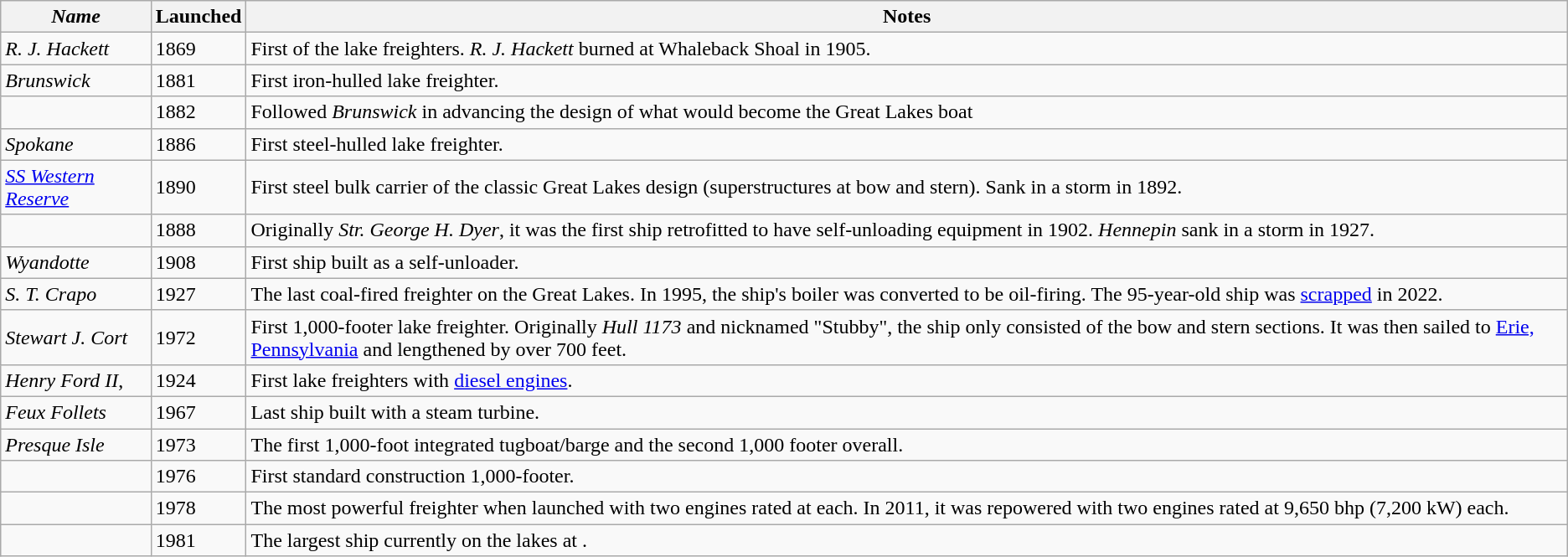<table class="wikitable">
<tr>
<th><em>Name</em></th>
<th>Launched</th>
<th>Notes</th>
</tr>
<tr>
<td><em>R. J. Hackett</em></td>
<td>1869</td>
<td>First of the lake freighters. <em>R. J. Hackett</em> burned at Whaleback Shoal in 1905.</td>
</tr>
<tr>
<td><em>Brunswick</em></td>
<td>1881</td>
<td>First iron-hulled lake freighter.</td>
</tr>
<tr>
<td></td>
<td>1882</td>
<td>Followed <em>Brunswick</em> in advancing the design of what would become the Great Lakes boat</td>
</tr>
<tr>
<td><em>Spokane</em></td>
<td>1886</td>
<td>First steel-hulled lake freighter.</td>
</tr>
<tr>
<td><em><a href='#'>SS Western Reserve</a></em></td>
<td>1890</td>
<td>First steel bulk carrier of the classic Great Lakes design (superstructures at bow and stern). Sank in a storm in 1892.</td>
</tr>
<tr>
<td></td>
<td>1888</td>
<td>Originally <em>Str. George H. Dyer</em>, it was the first ship retrofitted to have self-unloading equipment in 1902. <em>Hennepin</em> sank in a storm in 1927.</td>
</tr>
<tr>
<td><em>Wyandotte</em></td>
<td>1908</td>
<td>First ship built as a self-unloader.</td>
</tr>
<tr>
<td><em>S. T. Crapo</em></td>
<td>1927</td>
<td>The last coal-fired freighter on the Great Lakes. In 1995, the ship's boiler was converted to be oil-firing. The 95-year-old ship was <a href='#'>scrapped</a> in 2022.</td>
</tr>
<tr>
<td><em>Stewart J. Cort</em></td>
<td>1972</td>
<td>First 1,000-footer lake freighter. Originally <em>Hull 1173</em> and nicknamed "Stubby", the ship only consisted of the bow and stern sections. It was then sailed to <a href='#'>Erie, Pennsylvania</a> and lengthened by over 700 feet.</td>
</tr>
<tr>
<td><em>Henry Ford II</em>, </td>
<td>1924</td>
<td>First lake freighters with <a href='#'>diesel engines</a>.</td>
</tr>
<tr>
<td><em>Feux Follets</em></td>
<td>1967</td>
<td>Last ship built with a steam turbine.</td>
</tr>
<tr>
<td><em>Presque Isle</em></td>
<td>1973</td>
<td>The first 1,000-foot integrated tugboat/barge and the second 1,000 footer overall.</td>
</tr>
<tr>
<td></td>
<td>1976</td>
<td>First standard construction 1,000-footer.</td>
</tr>
<tr>
<td></td>
<td>1978</td>
<td>The most powerful freighter when launched with two engines rated at  each. In 2011, it was repowered with two engines rated at 9,650 bhp (7,200 kW) each.</td>
</tr>
<tr>
<td></td>
<td>1981</td>
<td>The largest ship currently on the lakes at .</td>
</tr>
</table>
